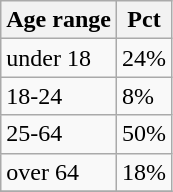<table class="wikitable">
<tr>
<th>Age range</th>
<th>Pct</th>
</tr>
<tr>
<td>under 18</td>
<td>24%</td>
</tr>
<tr>
<td>18-24</td>
<td>8%</td>
</tr>
<tr>
<td>25-64</td>
<td>50%</td>
</tr>
<tr>
<td>over 64</td>
<td>18%</td>
</tr>
<tr>
</tr>
</table>
